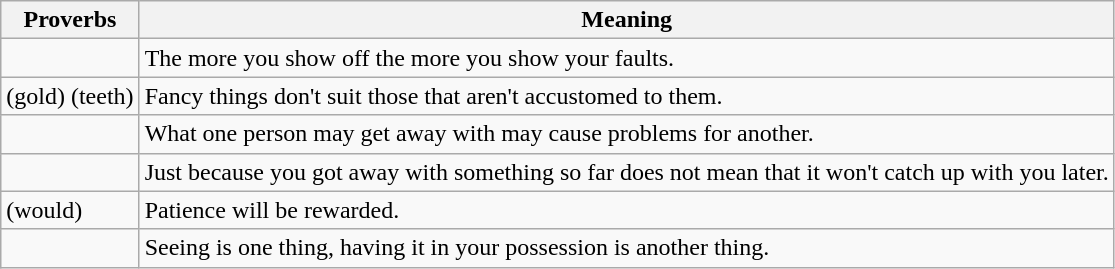<table class="wikitable">
<tr>
<th>Proverbs</th>
<th>Meaning</th>
</tr>
<tr>
<td></td>
<td>The more you show off the more you show your faults.</td>
</tr>
<tr>
<td> (gold)  (teeth) </td>
<td>Fancy things don't suit those that aren't accustomed to them.</td>
</tr>
<tr>
<td></td>
<td>What one person may get away with may cause problems for another.</td>
</tr>
<tr>
<td></td>
<td>Just because you got away with something so far does not mean that it won't catch up with you later.</td>
</tr>
<tr>
<td> (would) </td>
<td>Patience will be rewarded.</td>
</tr>
<tr>
<td></td>
<td>Seeing is one thing, having it in your possession is another thing.</td>
</tr>
</table>
